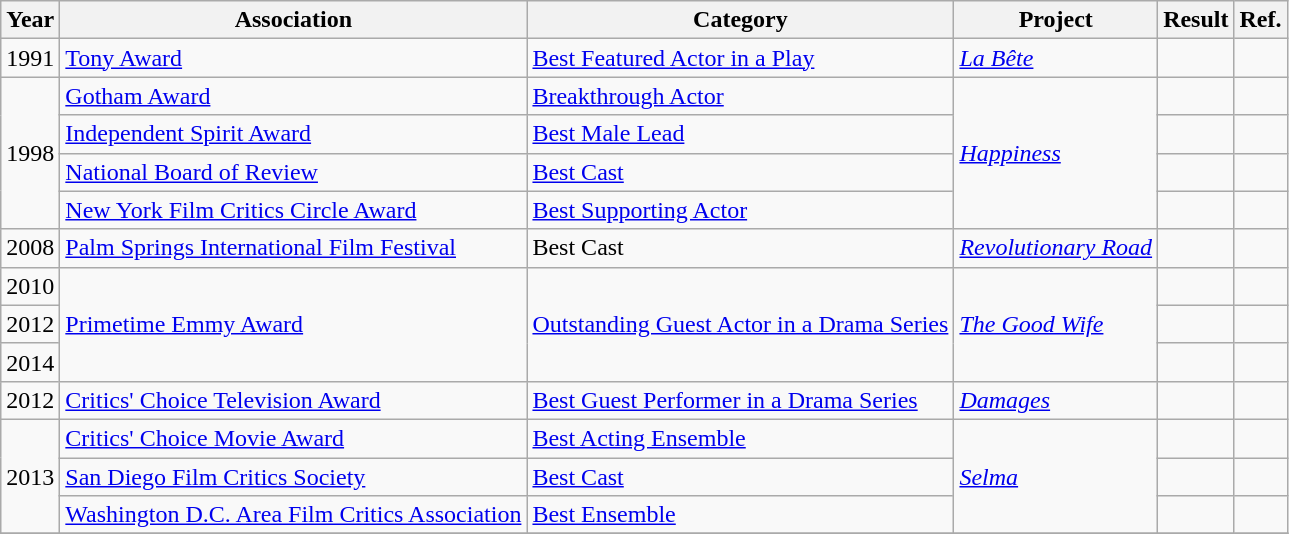<table class="wikitable sortable">
<tr>
<th>Year</th>
<th>Association</th>
<th>Category</th>
<th>Project</th>
<th>Result</th>
<th class="unsortable">Ref.</th>
</tr>
<tr>
<td>1991</td>
<td><a href='#'>Tony Award</a></td>
<td><a href='#'>Best Featured Actor in a Play</a></td>
<td><em><a href='#'>La Bête</a></em></td>
<td></td>
<td></td>
</tr>
<tr>
<td rowspan=4>1998</td>
<td><a href='#'>Gotham Award</a></td>
<td><a href='#'>Breakthrough Actor</a></td>
<td rowspan=4><em><a href='#'>Happiness</a></em></td>
<td></td>
<td></td>
</tr>
<tr>
<td><a href='#'>Independent Spirit Award</a></td>
<td><a href='#'>Best Male Lead</a></td>
<td></td>
<td></td>
</tr>
<tr>
<td><a href='#'>National Board of Review</a></td>
<td><a href='#'>Best Cast</a></td>
<td></td>
<td></td>
</tr>
<tr>
<td><a href='#'>New York Film Critics Circle Award</a></td>
<td><a href='#'>Best Supporting Actor</a></td>
<td></td>
<td></td>
</tr>
<tr>
<td>2008</td>
<td><a href='#'>Palm Springs International Film Festival</a></td>
<td>Best Cast</td>
<td><em><a href='#'>Revolutionary Road</a></em></td>
<td></td>
<td></td>
</tr>
<tr>
<td>2010</td>
<td rowspan=3><a href='#'>Primetime Emmy Award</a></td>
<td rowspan=3><a href='#'>Outstanding Guest Actor in a Drama Series</a></td>
<td rowspan=3><em><a href='#'>The Good Wife</a></em></td>
<td></td>
<td></td>
</tr>
<tr>
<td>2012</td>
<td></td>
<td></td>
</tr>
<tr>
<td>2014</td>
<td></td>
<td></td>
</tr>
<tr>
<td>2012</td>
<td><a href='#'>Critics' Choice Television Award</a></td>
<td><a href='#'>Best Guest Performer in a Drama Series</a></td>
<td><em><a href='#'>Damages</a></em></td>
<td></td>
<td></td>
</tr>
<tr>
<td rowspan=3>2013</td>
<td><a href='#'>Critics' Choice Movie Award</a></td>
<td><a href='#'>Best Acting Ensemble</a></td>
<td rowspan=3><em><a href='#'>Selma</a></em></td>
<td></td>
<td></td>
</tr>
<tr>
<td><a href='#'>San Diego Film Critics Society</a></td>
<td><a href='#'>Best Cast</a></td>
<td></td>
<td></td>
</tr>
<tr>
<td><a href='#'>Washington D.C. Area Film Critics Association</a></td>
<td><a href='#'>Best Ensemble</a></td>
<td></td>
<td></td>
</tr>
<tr>
</tr>
</table>
